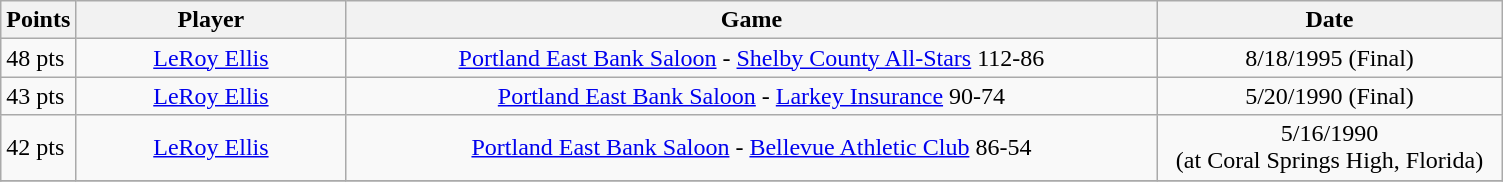<table class="wikitable">
<tr>
<th width=5%>Points</th>
<th width=18%>Player</th>
<th width=54%>Game</th>
<th width=23%>Date</th>
</tr>
<tr>
<td>48 pts</td>
<td align=center><a href='#'>LeRoy Ellis</a></td>
<td align=center><a href='#'>Portland East Bank Saloon</a> - <a href='#'>Shelby County All-Stars</a> 112-86</td>
<td align=center>8/18/1995 (Final)</td>
</tr>
<tr>
<td>43 pts</td>
<td align=center><a href='#'>LeRoy Ellis</a></td>
<td align=center><a href='#'>Portland East Bank Saloon</a> - <a href='#'>Larkey Insurance</a> 90-74</td>
<td align=center>5/20/1990 (Final)</td>
</tr>
<tr>
<td>42 pts</td>
<td align=center><a href='#'>LeRoy Ellis</a></td>
<td align=center><a href='#'>Portland East Bank Saloon</a> - <a href='#'>Bellevue Athletic Club</a> 86-54</td>
<td align=center>5/16/1990 <br> (at Coral Springs High, Florida)</td>
</tr>
<tr>
</tr>
</table>
